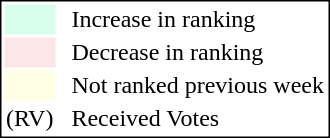<table style="border:1px solid black;">
<tr>
<td style="background:#D8FFEB; width:20px;"></td>
<td> </td>
<td>Increase in ranking</td>
</tr>
<tr>
<td style="background:#FFE6E6; width:20px;"></td>
<td> </td>
<td>Decrease in ranking</td>
</tr>
<tr>
<td style="background:#FFFFE6; width:20px;"></td>
<td> </td>
<td>Not ranked previous week</td>
</tr>
<tr>
<td>(RV)</td>
<td> </td>
<td>Received Votes</td>
</tr>
</table>
